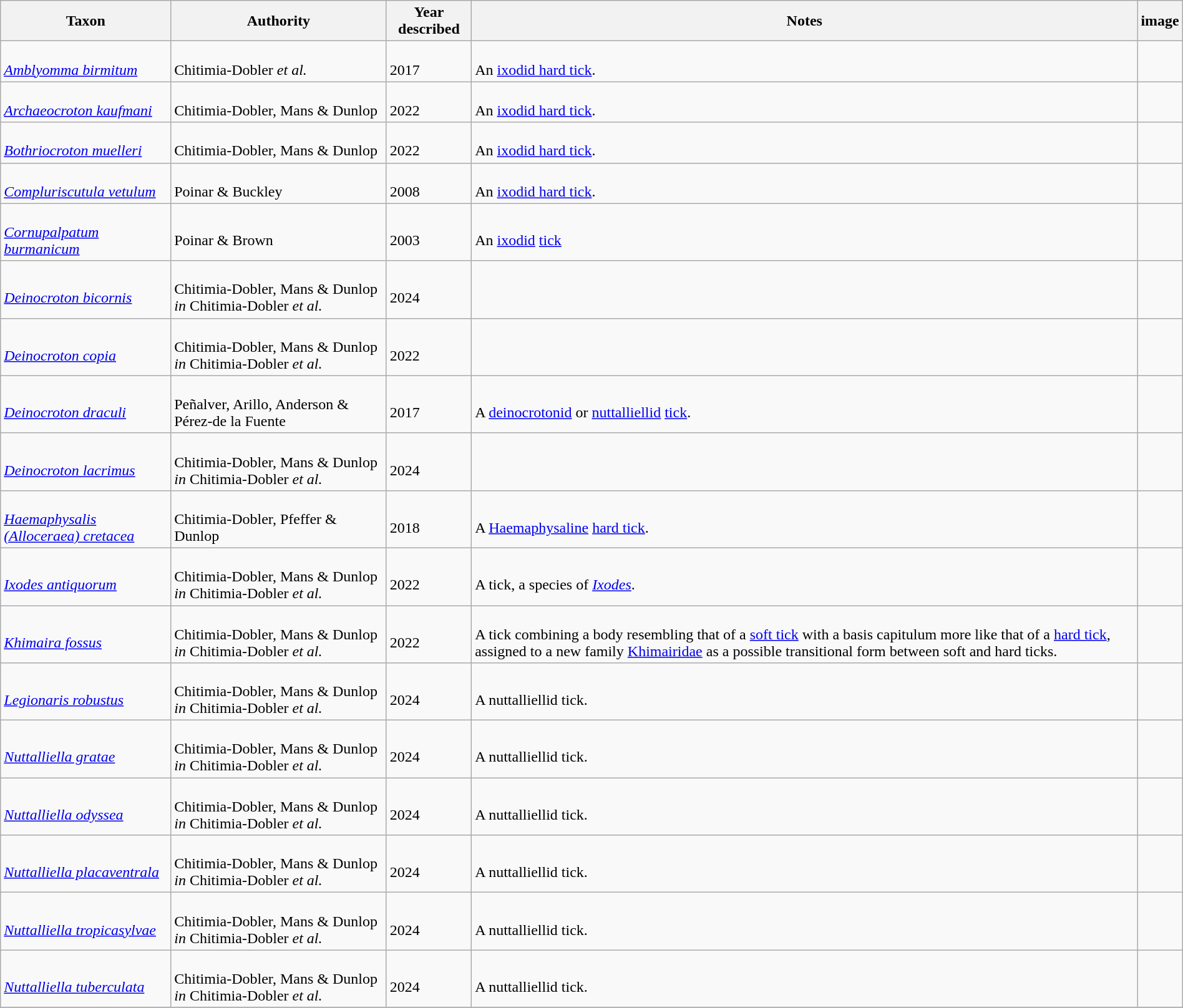<table class="wikitable sortable" align="center" width="100%">
<tr>
<th>Taxon</th>
<th>Authority</th>
<th>Year described</th>
<th>Notes</th>
<th>image</th>
</tr>
<tr>
<td><br><em><a href='#'>Amblyomma birmitum</a></em></td>
<td><br>Chitimia-Dobler <em>et al.</em></td>
<td><br>2017</td>
<td><br>An <a href='#'>ixodid hard tick</a>.</td>
<td></td>
</tr>
<tr>
<td><br><em><a href='#'>Archaeocroton kaufmani</a></em></td>
<td><br>Chitimia-Dobler, Mans & Dunlop</td>
<td><br>2022</td>
<td><br>An <a href='#'>ixodid hard tick</a>.</td>
<td></td>
</tr>
<tr>
<td><br><em><a href='#'>Bothriocroton muelleri</a></em></td>
<td><br>Chitimia-Dobler, Mans & Dunlop</td>
<td><br>2022</td>
<td><br>An <a href='#'>ixodid hard tick</a>.</td>
<td></td>
</tr>
<tr>
<td><br><em><a href='#'>Compluriscutula vetulum</a></em></td>
<td><br>Poinar & Buckley</td>
<td><br>2008</td>
<td><br>An <a href='#'>ixodid hard tick</a>.</td>
<td></td>
</tr>
<tr>
<td><br><em><a href='#'>Cornupalpatum burmanicum</a></em></td>
<td><br>Poinar & Brown</td>
<td><br>2003</td>
<td><br>An <a href='#'>ixodid</a> <a href='#'>tick</a></td>
<td><br></td>
</tr>
<tr>
<td><br><em><a href='#'>Deinocroton bicornis</a></em></td>
<td><br>Chitimia-Dobler, Mans & Dunlop <em>in</em> Chitimia-Dobler <em>et al.</em></td>
<td><br>2024</td>
<td></td>
<td></td>
</tr>
<tr>
<td><br><em><a href='#'>Deinocroton copia</a></em></td>
<td><br>Chitimia-Dobler, Mans & Dunlop <em>in</em> Chitimia-Dobler <em>et al.</em></td>
<td><br>2022</td>
<td></td>
<td></td>
</tr>
<tr>
<td><br><em><a href='#'>Deinocroton draculi</a></em></td>
<td><br>Peñalver, Arillo, Anderson & Pérez-de la Fuente</td>
<td><br>2017</td>
<td><br>A <a href='#'>deinocrotonid</a> or <a href='#'>nuttalliellid</a> <a href='#'>tick</a>.</td>
<td></td>
</tr>
<tr>
<td><br><em><a href='#'>Deinocroton lacrimus</a></em></td>
<td><br>Chitimia-Dobler, Mans & Dunlop <em>in</em> Chitimia-Dobler <em>et al.</em></td>
<td><br>2024</td>
<td></td>
<td></td>
</tr>
<tr>
<td><br><em><a href='#'>Haemaphysalis (Alloceraea) cretacea</a></em></td>
<td><br>Chitimia-Dobler, Pfeffer & Dunlop</td>
<td><br>2018</td>
<td><br>A <a href='#'>Haemaphysaline</a> <a href='#'>hard tick</a>.</td>
<td></td>
</tr>
<tr>
<td><br><em><a href='#'>Ixodes antiquorum</a></em></td>
<td><br>Chitimia-Dobler, Mans & Dunlop <em>in</em> Chitimia-Dobler <em>et al.</em></td>
<td><br>2022</td>
<td><br>A tick, a species of <em><a href='#'>Ixodes</a></em>.</td>
<td></td>
</tr>
<tr>
<td><br><em><a href='#'>Khimaira fossus</a></em></td>
<td><br>Chitimia-Dobler, Mans & Dunlop <em>in</em> Chitimia-Dobler <em>et al.</em></td>
<td><br>2022</td>
<td><br>A tick combining a body resembling that of a <a href='#'>soft tick</a> with a basis capitulum more like that of a <a href='#'>hard tick</a>, assigned to a new family <a href='#'>Khimairidae</a> as a possible transitional form between soft and hard ticks.</td>
<td></td>
</tr>
<tr>
<td><br><em><a href='#'>Legionaris robustus</a></em></td>
<td><br>Chitimia-Dobler, Mans & Dunlop <em>in</em> Chitimia-Dobler <em>et al.</em></td>
<td><br>2024</td>
<td><br>A nuttalliellid tick.</td>
<td></td>
</tr>
<tr>
<td><br><em><a href='#'>Nuttalliella gratae</a></em></td>
<td><br>Chitimia-Dobler, Mans & Dunlop <em>in</em> Chitimia-Dobler <em>et al.</em></td>
<td><br>2024</td>
<td><br>A nuttalliellid tick.</td>
<td></td>
</tr>
<tr>
<td><br><em><a href='#'>Nuttalliella odyssea</a></em></td>
<td><br>Chitimia-Dobler, Mans & Dunlop <em>in</em> Chitimia-Dobler <em>et al.</em></td>
<td><br>2024</td>
<td><br>A nuttalliellid tick.</td>
<td></td>
</tr>
<tr>
<td><br><em><a href='#'>Nuttalliella placaventrala</a></em></td>
<td><br>Chitimia-Dobler, Mans & Dunlop <em>in</em> Chitimia-Dobler <em>et al.</em></td>
<td><br>2024</td>
<td><br>A nuttalliellid tick.</td>
<td></td>
</tr>
<tr>
<td><br><em><a href='#'>Nuttalliella tropicasylvae</a></em></td>
<td><br>Chitimia-Dobler, Mans & Dunlop <em>in</em> Chitimia-Dobler <em>et al.</em></td>
<td><br>2024</td>
<td><br>A nuttalliellid tick.</td>
<td></td>
</tr>
<tr>
<td><br><em><a href='#'>Nuttalliella tuberculata</a></em></td>
<td><br>Chitimia-Dobler, Mans & Dunlop <em>in</em> Chitimia-Dobler <em>et al.</em></td>
<td><br>2024</td>
<td><br>A nuttalliellid tick.</td>
<td></td>
</tr>
<tr>
</tr>
</table>
